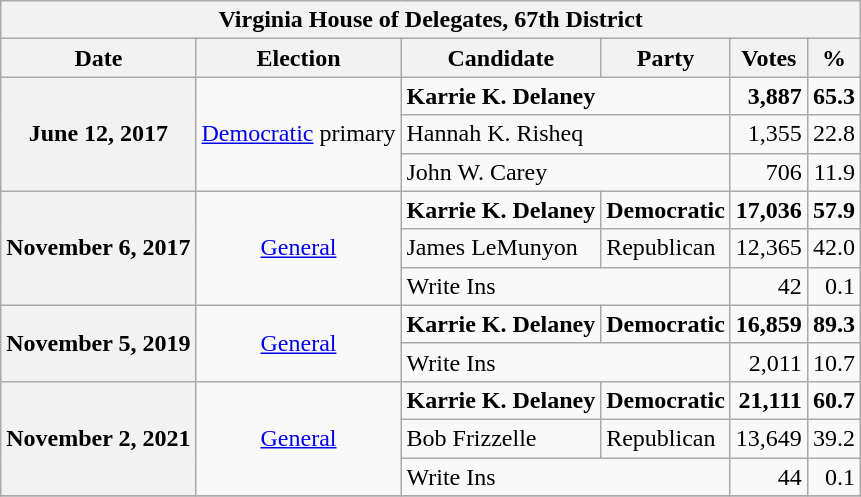<table class="wikitable">
<tr>
<th colspan="6">Virginia House of Delegates, 67th District</th>
</tr>
<tr>
<th>Date</th>
<th>Election</th>
<th>Candidate</th>
<th>Party</th>
<th>Votes</th>
<th>%</th>
</tr>
<tr>
<th rowspan="3">June 12, 2017</th>
<td rowspan="3" align="center" ><a href='#'>Democratic</a> primary</td>
<td colspan="2"><strong>Karrie K. Delaney</strong></td>
<td align="right"><strong>3,887</strong></td>
<td align="right"><strong>65.3</strong></td>
</tr>
<tr>
<td colspan="2">Hannah K. Risheq</td>
<td align="right">1,355</td>
<td align="right">22.8</td>
</tr>
<tr>
<td colspan="2">John W. Carey</td>
<td align="right">706</td>
<td align="right">11.9</td>
</tr>
<tr>
<th rowspan="3">November 6, 2017</th>
<td rowspan="3" align="center"><a href='#'>General</a></td>
<td><strong>Karrie K. Delaney</strong></td>
<td><strong>Democratic</strong></td>
<td align="right"><strong>17,036</strong></td>
<td align="right"><strong>57.9</strong></td>
</tr>
<tr>
<td>James LeMunyon</td>
<td>Republican</td>
<td align="right">12,365</td>
<td align="right">42.0</td>
</tr>
<tr>
<td colspan="2">Write Ins</td>
<td align="right">42</td>
<td align="right">0.1</td>
</tr>
<tr>
<th rowspan="2">November 5, 2019</th>
<td rowspan="2" align="center"><a href='#'>General</a></td>
<td><strong>Karrie K. Delaney</strong></td>
<td><strong>Democratic</strong></td>
<td align="right"><strong>16,859</strong></td>
<td align="right"><strong>89.3</strong></td>
</tr>
<tr>
<td colspan="2">Write Ins</td>
<td align="right">2,011</td>
<td align="right">10.7</td>
</tr>
<tr>
<th rowspan="3">November 2, 2021</th>
<td rowspan="3" align="center"><a href='#'>General</a></td>
<td><strong>Karrie K. Delaney</strong></td>
<td><strong>Democratic</strong></td>
<td align="right"><strong>21,111</strong></td>
<td align="right"><strong>60.7</strong></td>
</tr>
<tr>
<td>Bob Frizzelle</td>
<td>Republican</td>
<td align="right">13,649</td>
<td align="right">39.2</td>
</tr>
<tr>
<td colspan="2">Write Ins</td>
<td align="right">44</td>
<td align="right">0.1</td>
</tr>
<tr>
</tr>
</table>
